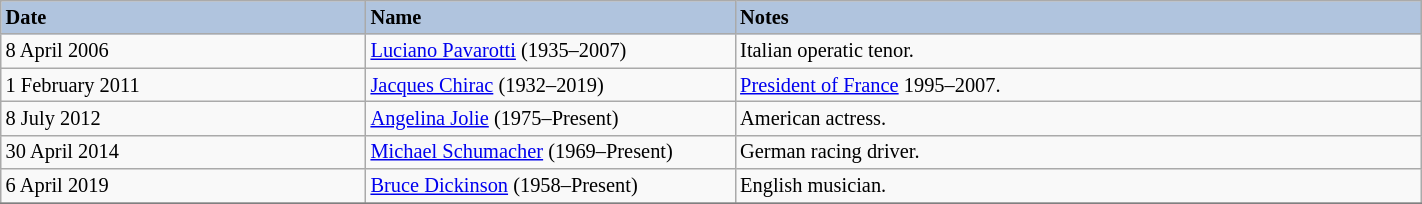<table class="wikitable" width="75%" style="font-size: 85%; border: gray solid 1px; border-collapse: collapse; text-align: middle;">
<tr>
<th style="text-align: left;background:#B0C4DE">Date</th>
<th width="240" style="text-align: left;background:#B0C4DE">Name</th>
<th style="text-align: left;background:#B0C4DE">Notes</th>
</tr>
<tr>
<td>8 April 2006</td>
<td><a href='#'>Luciano Pavarotti</a> (1935–2007)</td>
<td>Italian operatic tenor.</td>
</tr>
<tr>
<td>1 February 2011</td>
<td><a href='#'>Jacques Chirac</a> (1932–2019)</td>
<td><a href='#'>President of France</a> 1995–2007.</td>
</tr>
<tr>
<td>8 July 2012</td>
<td><a href='#'>Angelina Jolie</a> (1975–Present)</td>
<td>American actress.</td>
</tr>
<tr>
<td>30 April 2014</td>
<td><a href='#'>Michael Schumacher</a> (1969–Present)</td>
<td>German racing driver.</td>
</tr>
<tr>
<td>6 April 2019</td>
<td><a href='#'>Bruce Dickinson</a> (1958–Present)</td>
<td>English musician.</td>
</tr>
<tr>
</tr>
</table>
